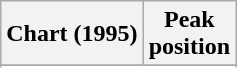<table class="wikitable sortable plainrowheaders" style="text-align:center;">
<tr>
<th scope="col">Chart (1995)</th>
<th scope="col">Peak<br>position</th>
</tr>
<tr>
</tr>
<tr>
</tr>
<tr>
</tr>
<tr>
</tr>
<tr>
</tr>
</table>
